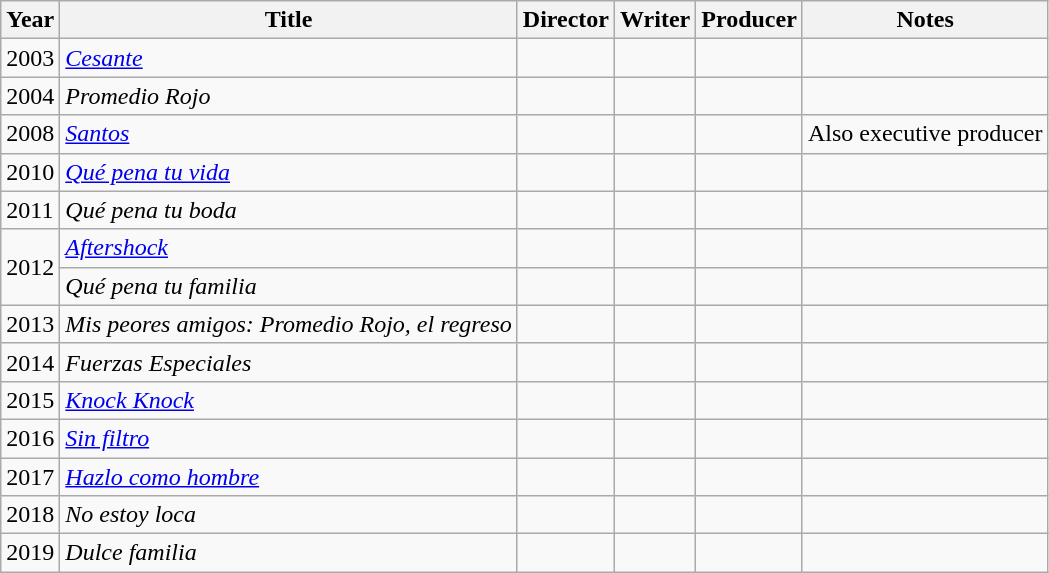<table class="wikitable sortable">
<tr>
<th style="width:26px;">Year</th>
<th>Title</th>
<th>Director</th>
<th>Writer</th>
<th>Producer</th>
<th>Notes</th>
</tr>
<tr>
<td>2003</td>
<td><em><a href='#'>Cesante</a></em></td>
<td></td>
<td></td>
<td></td>
<td></td>
</tr>
<tr>
<td>2004</td>
<td><em>Promedio Rojo</em></td>
<td></td>
<td></td>
<td></td>
<td></td>
</tr>
<tr>
<td>2008</td>
<td><em><a href='#'>Santos</a></em></td>
<td></td>
<td></td>
<td></td>
<td>Also executive producer</td>
</tr>
<tr>
<td>2010</td>
<td><em><a href='#'>Qué pena tu vida</a></em></td>
<td></td>
<td></td>
<td></td>
<td></td>
</tr>
<tr>
<td>2011</td>
<td><em>Qué pena tu boda</em></td>
<td></td>
<td></td>
<td></td>
<td></td>
</tr>
<tr>
<td rowspan="2">2012</td>
<td><em><a href='#'>Aftershock</a></em></td>
<td></td>
<td></td>
<td></td>
<td></td>
</tr>
<tr>
<td><em>Qué pena tu familia</em></td>
<td></td>
<td></td>
<td></td>
<td></td>
</tr>
<tr>
<td>2013</td>
<td><em>Mis peores amigos: Promedio Rojo, el regreso</em></td>
<td></td>
<td></td>
<td></td>
<td></td>
</tr>
<tr>
<td>2014</td>
<td><em>Fuerzas Especiales</em></td>
<td></td>
<td></td>
<td></td>
<td></td>
</tr>
<tr>
<td>2015</td>
<td><em><a href='#'>Knock Knock</a></em></td>
<td></td>
<td></td>
<td></td>
<td></td>
</tr>
<tr>
<td>2016</td>
<td><em><a href='#'>Sin filtro</a></em></td>
<td></td>
<td></td>
<td></td>
<td></td>
</tr>
<tr>
<td>2017</td>
<td><em><a href='#'> Hazlo como hombre</a></em></td>
<td></td>
<td></td>
<td></td>
<td></td>
</tr>
<tr>
<td>2018</td>
<td><em>No estoy loca</em></td>
<td></td>
<td></td>
<td></td>
<td></td>
</tr>
<tr>
<td>2019</td>
<td><em>Dulce familia</em></td>
<td></td>
<td></td>
<td></td>
<td></td>
</tr>
</table>
